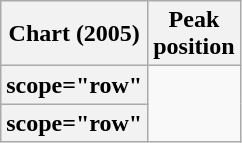<table class="wikitable plainrowheaders sortable">
<tr>
<th scope="col">Chart (2005)</th>
<th scope="col">Peak<br>position</th>
</tr>
<tr>
<th>scope="row" </th>
</tr>
<tr>
<th>scope="row" </th>
</tr>
</table>
